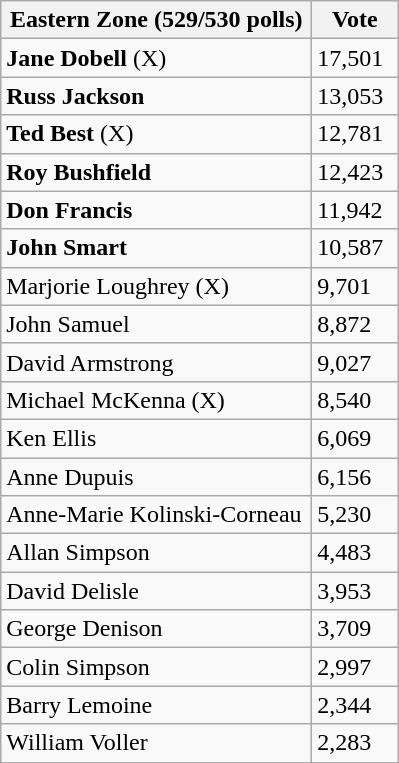<table class="wikitable">
<tr>
<th bgcolor="#DDDDFF" width="200px">Eastern Zone (529/530 polls)</th>
<th bgcolor="#DDDDFF" width="50px">Vote</th>
</tr>
<tr>
<td><strong>Jane Dobell</strong> (X)</td>
<td>17,501</td>
</tr>
<tr>
<td><strong>Russ Jackson</strong></td>
<td>13,053</td>
</tr>
<tr>
<td><strong>Ted Best</strong> (X)</td>
<td>12,781</td>
</tr>
<tr>
<td><strong>Roy Bushfield</strong></td>
<td>12,423</td>
</tr>
<tr>
<td><strong>Don Francis</strong></td>
<td>11,942</td>
</tr>
<tr>
<td><strong>John Smart</strong></td>
<td>10,587</td>
</tr>
<tr>
<td>Marjorie Loughrey (X)</td>
<td>9,701</td>
</tr>
<tr>
<td>John Samuel</td>
<td>8,872</td>
</tr>
<tr>
<td>David Armstrong</td>
<td>9,027</td>
</tr>
<tr>
<td>Michael McKenna (X)</td>
<td>8,540</td>
</tr>
<tr>
<td>Ken Ellis</td>
<td>6,069</td>
</tr>
<tr>
<td>Anne Dupuis</td>
<td>6,156</td>
</tr>
<tr>
<td>Anne-Marie Kolinski-Corneau</td>
<td>5,230</td>
</tr>
<tr>
<td>Allan Simpson</td>
<td>4,483</td>
</tr>
<tr>
<td>David Delisle</td>
<td>3,953</td>
</tr>
<tr>
<td>George Denison</td>
<td>3,709</td>
</tr>
<tr>
<td>Colin Simpson</td>
<td>2,997</td>
</tr>
<tr>
<td>Barry Lemoine</td>
<td>2,344</td>
</tr>
<tr>
<td>William Voller</td>
<td>2,283</td>
</tr>
</table>
